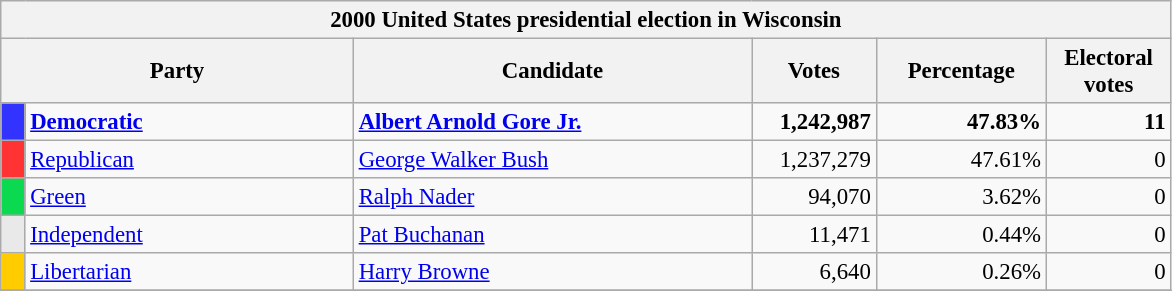<table class="wikitable" style="font-size: 95%;">
<tr>
<th colspan="6">2000 United States presidential election in Wisconsin</th>
</tr>
<tr>
<th colspan="2" style="width: 15em">Party</th>
<th style="width: 17em">Candidate</th>
<th style="width: 5em">Votes</th>
<th style="width: 7em">Percentage</th>
<th style="width: 5em">Electoral votes</th>
</tr>
<tr>
<th style="background-color:#3333FF; width: 3px"></th>
<td style="width: 130px"><strong><a href='#'>Democratic</a></strong></td>
<td><strong><a href='#'>Albert Arnold Gore Jr.</a></strong></td>
<td align="right"><strong>1,242,987</strong></td>
<td align="right"><strong>47.83%</strong></td>
<td align="right"><strong>11</strong></td>
</tr>
<tr>
<th style="background-color:#FF3333; width: 3px"></th>
<td style="width: 130px"><a href='#'>Republican</a></td>
<td><a href='#'>George Walker Bush</a></td>
<td align="right">1,237,279</td>
<td align="right">47.61%</td>
<td align="right">0</td>
</tr>
<tr>
<th style="background-color:#0BDA51; width: 3px"></th>
<td style="width: 130px"><a href='#'>Green</a></td>
<td><a href='#'>Ralph Nader</a></td>
<td align="right">94,070</td>
<td align="right">3.62%</td>
<td align="right">0</td>
</tr>
<tr>
<th style="background-color:#E9E9E9; width: 3px"></th>
<td style="width: 130px"><a href='#'>Independent</a></td>
<td><a href='#'>Pat Buchanan</a></td>
<td align="right">11,471</td>
<td align="right">0.44%</td>
<td align="right">0</td>
</tr>
<tr>
<th style="background-color:#FFCC00; width: 3px"></th>
<td style="width: 130px"><a href='#'>Libertarian</a></td>
<td><a href='#'>Harry Browne</a></td>
<td align="right">6,640</td>
<td align="right">0.26%</td>
<td align="right">0</td>
</tr>
<tr>
</tr>
</table>
